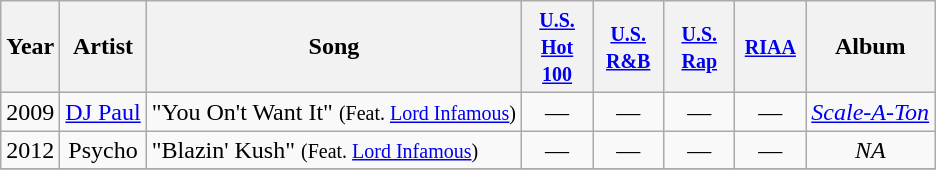<table class="wikitable">
<tr>
<th align="center">Year</th>
<th align="center">Artist</th>
<th align="center">Song</th>
<th align="center" width="40"><small><a href='#'>U.S. Hot 100</a></small></th>
<th align="center" width="40"><small><a href='#'>U.S. R&B</a></small></th>
<th align="center" width="40"><small><a href='#'>U.S. Rap</a></small></th>
<th align="center" width="40"><small><a href='#'>RIAA</a></small></th>
<th align="center">Album</th>
</tr>
<tr>
<td align="center" rowspan="1">2009</td>
<td align="center" rowspan="1"><a href='#'>DJ Paul</a></td>
<td align="left">"You On't Want It" <small>(Feat. <a href='#'>Lord Infamous</a>)</small></td>
<td align="center">—</td>
<td align="center">—</td>
<td align="center">—</td>
<td align="center">—</td>
<td align="center" rowspan="1"><em><a href='#'>Scale-A-Ton</a></em></td>
</tr>
<tr>
<td align="center" rowspan="1">2012</td>
<td align="center" rowspan="1">Psycho</td>
<td align="left">"Blazin' Kush" <small>(Feat. <a href='#'>Lord Infamous</a>)</small></td>
<td align="center">—</td>
<td align="center">—</td>
<td align="center">—</td>
<td align="center">—</td>
<td align="center" rowspan="1"><em>NA</em></td>
</tr>
<tr>
</tr>
</table>
